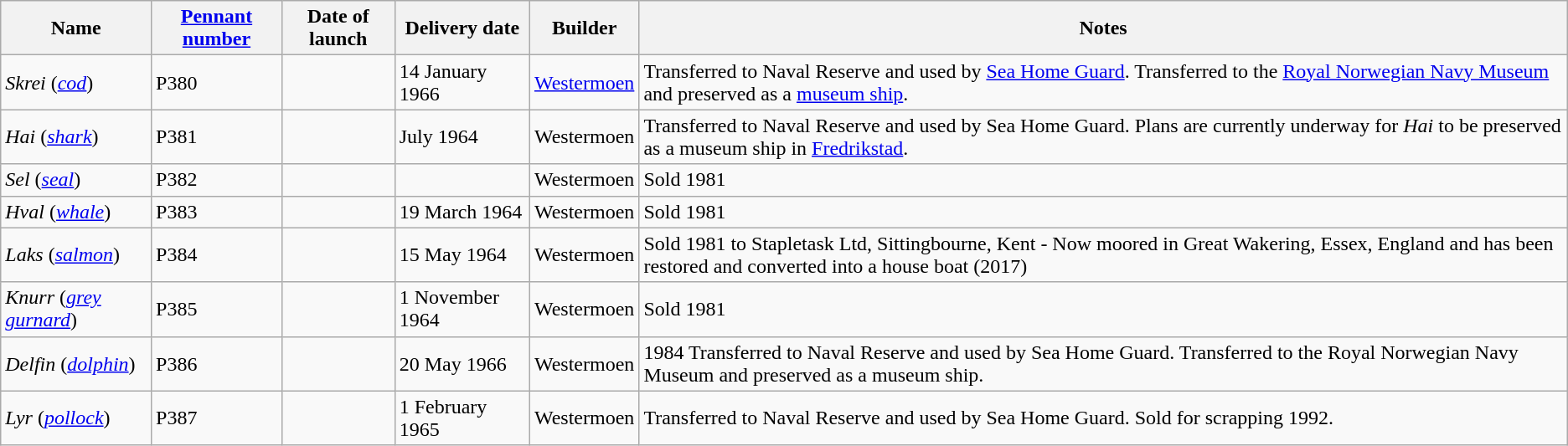<table class="wikitable">
<tr>
<th>Name</th>
<th><a href='#'>Pennant number</a></th>
<th>Date of launch</th>
<th>Delivery date</th>
<th>Builder</th>
<th>Notes</th>
</tr>
<tr>
<td><em>Skrei</em>  (<em><a href='#'>cod</a></em>)</td>
<td>P380</td>
<td></td>
<td>14 January 1966</td>
<td><a href='#'>Westermoen</a></td>
<td>Transferred to Naval Reserve and used by <a href='#'>Sea Home Guard</a>. Transferred to the <a href='#'>Royal Norwegian Navy Museum</a> and preserved as a <a href='#'>museum ship</a>.</td>
</tr>
<tr>
<td><em>Hai</em> (<em><a href='#'>shark</a></em>)</td>
<td>P381</td>
<td></td>
<td>July 1964</td>
<td>Westermoen</td>
<td>Transferred to Naval Reserve and used by Sea Home Guard. Plans are currently underway for <em>Hai</em> to be preserved as a museum ship in <a href='#'>Fredrikstad</a>.</td>
</tr>
<tr>
<td><em>Sel</em> (<em><a href='#'>seal</a></em>)</td>
<td>P382</td>
<td></td>
<td></td>
<td>Westermoen</td>
<td>Sold 1981</td>
</tr>
<tr>
<td><em>Hval</em> (<em><a href='#'>whale</a></em>)</td>
<td>P383</td>
<td></td>
<td>19 March 1964</td>
<td>Westermoen</td>
<td>Sold 1981</td>
</tr>
<tr>
<td><em>Laks</em> (<em><a href='#'>salmon</a></em>)</td>
<td>P384</td>
<td></td>
<td>15 May 1964</td>
<td>Westermoen</td>
<td>Sold 1981 to Stapletask Ltd, Sittingbourne, Kent - Now moored in Great Wakering, Essex, England and has been restored and converted into a house boat (2017)</td>
</tr>
<tr>
<td><em>Knurr</em> (<em><a href='#'>grey gurnard</a></em>)</td>
<td>P385</td>
<td></td>
<td>1 November 1964</td>
<td>Westermoen</td>
<td>Sold 1981</td>
</tr>
<tr>
<td><em>Delfin</em> (<em><a href='#'>dolphin</a></em>)</td>
<td>P386</td>
<td></td>
<td>20 May 1966</td>
<td>Westermoen</td>
<td>1984 Transferred to Naval Reserve and used by Sea Home Guard. Transferred to the Royal Norwegian Navy Museum and preserved as a museum ship.</td>
</tr>
<tr>
<td><em>Lyr</em> (<em><a href='#'>pollock</a></em>)</td>
<td>P387</td>
<td></td>
<td>1 February 1965</td>
<td>Westermoen</td>
<td>Transferred to Naval Reserve and used by Sea Home Guard. Sold for scrapping 1992.</td>
</tr>
</table>
